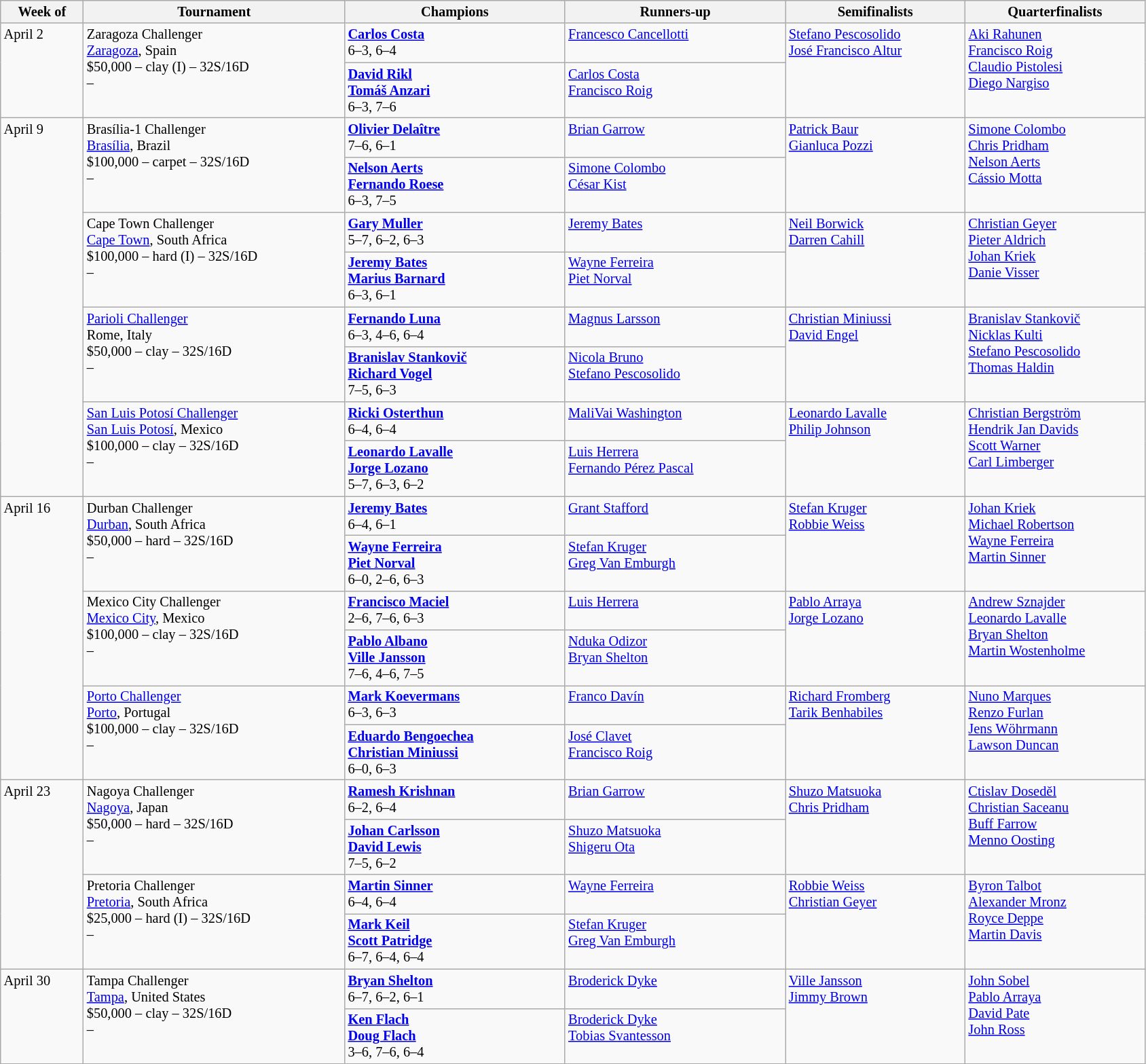<table class="wikitable" style="font-size:85%;">
<tr>
<th width="75">Week of</th>
<th width="250">Tournament</th>
<th width="210">Champions</th>
<th width="210">Runners-up</th>
<th width="170">Semifinalists</th>
<th width="170">Quarterfinalists</th>
</tr>
<tr valign="top">
<td rowspan="2">April 2</td>
<td rowspan="2">Zaragoza Challenger<br> <a href='#'>Zaragoza</a>, Spain<br>$50,000 – clay (I) – 32S/16D<br>  – </td>
<td> <strong><a href='#'>Carlos Costa</a></strong> <br>6–3, 6–4</td>
<td> <a href='#'>Francesco Cancellotti</a></td>
<td rowspan="2"> <a href='#'>Stefano Pescosolido</a> <br>  <a href='#'>José Francisco Altur</a></td>
<td rowspan="2"> <a href='#'>Aki Rahunen</a> <br> <a href='#'>Francisco Roig</a> <br> <a href='#'>Claudio Pistolesi</a> <br>  <a href='#'>Diego Nargiso</a></td>
</tr>
<tr valign="top">
<td> <strong><a href='#'>David Rikl</a></strong> <br> <strong><a href='#'>Tomáš Anzari</a></strong><br> 6–3, 7–6</td>
<td> <a href='#'>Carlos Costa</a> <br>  <a href='#'>Francisco Roig</a></td>
</tr>
<tr valign="top">
<td rowspan="8">April 9</td>
<td rowspan="2">Brasília-1 Challenger<br> <a href='#'>Brasília</a>, Brazil<br>$100,000 – carpet – 32S/16D<br>  – </td>
<td> <strong><a href='#'>Olivier Delaître</a></strong> <br>7–6, 6–1</td>
<td> <a href='#'>Brian Garrow</a></td>
<td rowspan="2"> <a href='#'>Patrick Baur</a> <br>  <a href='#'>Gianluca Pozzi</a></td>
<td rowspan="2"> <a href='#'>Simone Colombo</a> <br> <a href='#'>Chris Pridham</a> <br> <a href='#'>Nelson Aerts</a> <br>  <a href='#'>Cássio Motta</a></td>
</tr>
<tr valign="top">
<td> <strong><a href='#'>Nelson Aerts</a></strong> <br> <strong><a href='#'>Fernando Roese</a></strong><br> 6–3, 7–5</td>
<td> <a href='#'>Simone Colombo</a> <br>  <a href='#'>César Kist</a></td>
</tr>
<tr valign="top">
<td rowspan="2">Cape Town Challenger<br> <a href='#'>Cape Town</a>, South Africa<br>$100,000 – hard (I) – 32S/16D<br>  – </td>
<td> <strong><a href='#'>Gary Muller</a></strong> <br>5–7, 6–2, 6–3</td>
<td> <a href='#'>Jeremy Bates</a></td>
<td rowspan="2"> <a href='#'>Neil Borwick</a> <br>  <a href='#'>Darren Cahill</a></td>
<td rowspan="2"> <a href='#'>Christian Geyer</a> <br> <a href='#'>Pieter Aldrich</a> <br> <a href='#'>Johan Kriek</a> <br>  <a href='#'>Danie Visser</a></td>
</tr>
<tr valign="top">
<td> <strong><a href='#'>Jeremy Bates</a></strong> <br> <strong><a href='#'>Marius Barnard</a></strong><br> 6–3, 6–1</td>
<td> <a href='#'>Wayne Ferreira</a> <br>  <a href='#'>Piet Norval</a></td>
</tr>
<tr valign="top">
<td rowspan="2"><a href='#'>Parioli Challenger</a><br> Rome, Italy<br>$50,000 – clay – 32S/16D<br>  – </td>
<td> <strong><a href='#'>Fernando Luna</a></strong> <br>6–3, 4–6, 6–4</td>
<td> <a href='#'>Magnus Larsson</a></td>
<td rowspan="2"> <a href='#'>Christian Miniussi</a> <br>  <a href='#'>David Engel</a></td>
<td rowspan="2"> <a href='#'>Branislav Stankovič</a> <br> <a href='#'>Nicklas Kulti</a> <br> <a href='#'>Stefano Pescosolido</a> <br>  <a href='#'>Thomas Haldin</a></td>
</tr>
<tr valign="top">
<td> <strong><a href='#'>Branislav Stankovič</a></strong> <br> <strong><a href='#'>Richard Vogel</a></strong><br> 7–5, 6–3</td>
<td> <a href='#'>Nicola Bruno</a> <br>  <a href='#'>Stefano Pescosolido</a></td>
</tr>
<tr valign="top">
<td rowspan="2"><a href='#'>San Luis Potosí Challenger</a><br> <a href='#'>San Luis Potosí</a>, Mexico<br>$100,000 – clay – 32S/16D<br>  – </td>
<td> <strong><a href='#'>Ricki Osterthun</a></strong> <br>6–4, 6–4</td>
<td> <a href='#'>MaliVai Washington</a></td>
<td rowspan="2"> <a href='#'>Leonardo Lavalle</a> <br>  <a href='#'>Philip Johnson</a></td>
<td rowspan="2"> <a href='#'>Christian Bergström</a> <br> <a href='#'>Hendrik Jan Davids</a> <br> <a href='#'>Scott Warner</a> <br>  <a href='#'>Carl Limberger</a></td>
</tr>
<tr valign="top">
<td> <strong><a href='#'>Leonardo Lavalle</a></strong> <br> <strong><a href='#'>Jorge Lozano</a></strong><br> 5–7, 6–3, 6–2</td>
<td> <a href='#'>Luis Herrera</a> <br>  <a href='#'>Fernando Pérez Pascal</a></td>
</tr>
<tr valign="top">
<td rowspan="6">April 16</td>
<td rowspan="2">Durban Challenger<br> <a href='#'>Durban</a>, South Africa<br>$50,000 – hard – 32S/16D<br>  – </td>
<td> <strong><a href='#'>Jeremy Bates</a></strong> <br>6–4, 6–1</td>
<td> <a href='#'>Grant Stafford</a></td>
<td rowspan="2"> <a href='#'>Stefan Kruger</a> <br>  <a href='#'>Robbie Weiss</a></td>
<td rowspan="2"> <a href='#'>Johan Kriek</a> <br> <a href='#'>Michael Robertson</a> <br> <a href='#'>Wayne Ferreira</a> <br>  <a href='#'>Martin Sinner</a></td>
</tr>
<tr valign="top">
<td> <strong><a href='#'>Wayne Ferreira</a></strong> <br> <strong><a href='#'>Piet Norval</a></strong><br> 6–0, 2–6, 6–3</td>
<td> <a href='#'>Stefan Kruger</a> <br>  <a href='#'>Greg Van Emburgh</a></td>
</tr>
<tr valign="top">
<td rowspan="2">Mexico City Challenger<br> <a href='#'>Mexico City</a>, Mexico<br>$100,000 – clay – 32S/16D<br>  – </td>
<td> <strong><a href='#'>Francisco Maciel</a></strong> <br>2–6, 7–6, 6–3</td>
<td> <a href='#'>Luis Herrera</a></td>
<td rowspan="2"> <a href='#'>Pablo Arraya</a> <br>  <a href='#'>Jorge Lozano</a></td>
<td rowspan="2"> <a href='#'>Andrew Sznajder</a> <br> <a href='#'>Leonardo Lavalle</a> <br> <a href='#'>Bryan Shelton</a> <br>  <a href='#'>Martin Wostenholme</a></td>
</tr>
<tr valign="top">
<td> <strong><a href='#'>Pablo Albano</a></strong> <br> <strong><a href='#'>Ville Jansson</a></strong><br> 7–6, 4–6, 7–5</td>
<td> <a href='#'>Nduka Odizor</a> <br>  <a href='#'>Bryan Shelton</a></td>
</tr>
<tr valign="top">
<td rowspan="2"><a href='#'>Porto Challenger</a><br> <a href='#'>Porto</a>, Portugal<br>$100,000 – clay – 32S/16D<br>  – </td>
<td> <strong><a href='#'>Mark Koevermans</a></strong> <br>6–3, 6–3</td>
<td> <a href='#'>Franco Davín</a></td>
<td rowspan="2"> <a href='#'>Richard Fromberg</a> <br>  <a href='#'>Tarik Benhabiles</a></td>
<td rowspan="2"> <a href='#'>Nuno Marques</a> <br> <a href='#'>Renzo Furlan</a> <br> <a href='#'>Jens Wöhrmann</a> <br>  <a href='#'>Lawson Duncan</a></td>
</tr>
<tr valign="top">
<td> <strong><a href='#'>Eduardo Bengoechea</a></strong> <br> <strong><a href='#'>Christian Miniussi</a></strong><br> 6–0, 6–3</td>
<td> <a href='#'>José Clavet</a> <br>  <a href='#'>Francisco Roig</a></td>
</tr>
<tr valign="top">
<td rowspan="4">April 23</td>
<td rowspan="2">Nagoya Challenger<br> <a href='#'>Nagoya</a>, Japan<br>$50,000 – hard – 32S/16D<br>  – </td>
<td> <strong><a href='#'>Ramesh Krishnan</a></strong> <br>6–2, 6–4</td>
<td> <a href='#'>Brian Garrow</a></td>
<td rowspan="2"> <a href='#'>Shuzo Matsuoka</a> <br>  <a href='#'>Chris Pridham</a></td>
<td rowspan="2"> <a href='#'>Ctislav Doseděl</a> <br> <a href='#'>Christian Saceanu</a> <br> <a href='#'>Buff Farrow</a> <br>  <a href='#'>Menno Oosting</a></td>
</tr>
<tr valign="top">
<td> <strong><a href='#'>Johan Carlsson</a></strong> <br> <strong><a href='#'>David Lewis</a></strong><br> 7–5, 6–2</td>
<td> <a href='#'>Shuzo Matsuoka</a> <br>  <a href='#'>Shigeru Ota</a></td>
</tr>
<tr valign="top">
<td rowspan="2">Pretoria Challenger<br> <a href='#'>Pretoria</a>, South Africa<br>$25,000 – hard (I) – 32S/16D<br>  – </td>
<td> <strong><a href='#'>Martin Sinner</a></strong> <br>6–4, 6–4</td>
<td> <a href='#'>Wayne Ferreira</a></td>
<td rowspan="2"> <a href='#'>Robbie Weiss</a> <br>  <a href='#'>Christian Geyer</a></td>
<td rowspan="2"> <a href='#'>Byron Talbot</a> <br> <a href='#'>Alexander Mronz</a> <br> <a href='#'>Royce Deppe</a> <br>  <a href='#'>Martin Davis</a></td>
</tr>
<tr valign="top">
<td> <strong><a href='#'>Mark Keil</a></strong> <br> <strong><a href='#'>Scott Patridge</a></strong><br> 6–7, 6–4, 6–4</td>
<td> <a href='#'>Stefan Kruger</a> <br>  <a href='#'>Greg Van Emburgh</a></td>
</tr>
<tr valign="top">
<td rowspan="2">April 30</td>
<td rowspan="2">Tampa Challenger<br> <a href='#'>Tampa</a>, United States<br>$50,000 – clay – 32S/16D<br>  – </td>
<td> <strong><a href='#'>Bryan Shelton</a></strong> <br>6–7, 6–2, 6–1</td>
<td> <a href='#'>Broderick Dyke</a></td>
<td rowspan="2"> <a href='#'>Ville Jansson</a> <br>  <a href='#'>Jimmy Brown</a></td>
<td rowspan="2"> <a href='#'>John Sobel</a> <br> <a href='#'>Pablo Arraya</a> <br> <a href='#'>David Pate</a> <br>  <a href='#'>John Ross</a></td>
</tr>
<tr valign="top">
<td> <strong><a href='#'>Ken Flach</a></strong> <br> <strong><a href='#'>Doug Flach</a></strong><br> 3–6, 7–6, 6–4</td>
<td> <a href='#'>Broderick Dyke</a> <br>  <a href='#'>Tobias Svantesson</a></td>
</tr>
</table>
